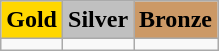<table class=wikitable>
<tr>
<td align=center bgcolor=gold> <strong>Gold</strong></td>
<td align=center bgcolor=silver> <strong>Silver</strong></td>
<td align=center bgcolor=cc9966> <strong>Bronze</strong></td>
</tr>
<tr>
<td></td>
<td></td>
<td></td>
</tr>
</table>
